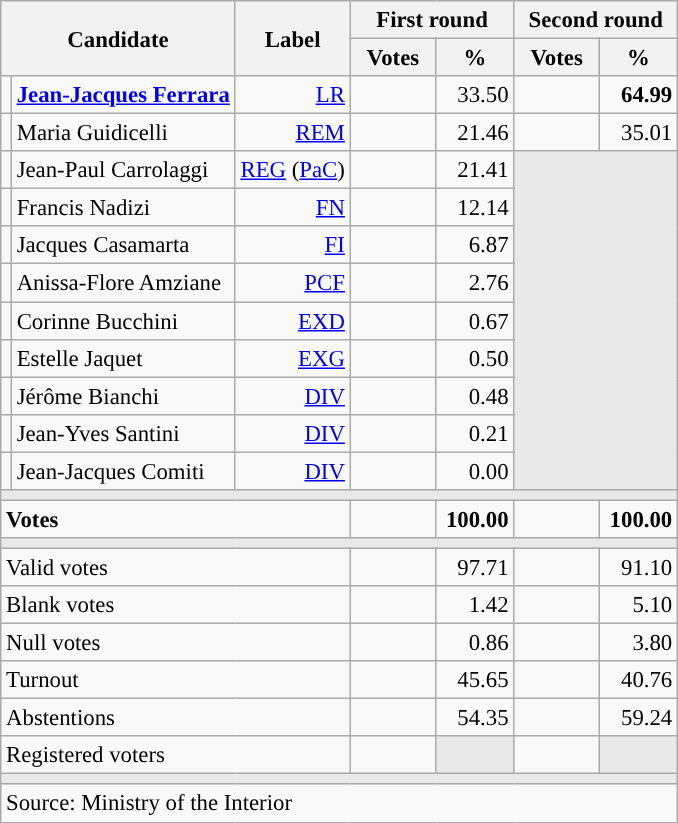<table class="wikitable" style="text-align:right;font-size:95%;">
<tr>
<th rowspan="2" colspan="2">Candidate</th>
<th rowspan="2">Label</th>
<th colspan="2">First round</th>
<th colspan="2">Second round</th>
</tr>
<tr>
<th style="width:50px;">Votes</th>
<th style="width:45px;">%</th>
<th style="width:50px;">Votes</th>
<th style="width:45px;">%</th>
</tr>
<tr>
<td style="color:inherit;background:"></td>
<td style="text-align:left;"><strong><a href='#'>Jean-Jacques Ferrara</a></strong></td>
<td><a href='#'>LR</a></td>
<td></td>
<td>33.50</td>
<td><strong></strong></td>
<td><strong>64.99</strong></td>
</tr>
<tr>
<td style="color:inherit;background:"></td>
<td style="text-align:left;">Maria Guidicelli</td>
<td><a href='#'>REM</a></td>
<td></td>
<td>21.46</td>
<td></td>
<td>35.01</td>
</tr>
<tr>
<td style="color:inherit;background:"></td>
<td style="text-align:left;">Jean-Paul Carrolaggi</td>
<td><a href='#'>REG</a> (<a href='#'>PaC</a>)</td>
<td></td>
<td>21.41</td>
<td colspan="2" rowspan="9" style="background:#E9E9E9;"></td>
</tr>
<tr>
<td style="color:inherit;background:"></td>
<td style="text-align:left;">Francis Nadizi</td>
<td><a href='#'>FN</a></td>
<td></td>
<td>12.14</td>
</tr>
<tr>
<td style="color:inherit;background:"></td>
<td style="text-align:left;">Jacques Casamarta</td>
<td><a href='#'>FI</a></td>
<td></td>
<td>6.87</td>
</tr>
<tr>
<td style="color:inherit;background:"></td>
<td style="text-align:left;">Anissa-Flore Amziane</td>
<td><a href='#'>PCF</a></td>
<td></td>
<td>2.76</td>
</tr>
<tr>
<td style="color:inherit;background:"></td>
<td style="text-align:left;">Corinne Bucchini</td>
<td><a href='#'>EXD</a></td>
<td></td>
<td>0.67</td>
</tr>
<tr>
<td style="color:inherit;background:"></td>
<td style="text-align:left;">Estelle Jaquet</td>
<td><a href='#'>EXG</a></td>
<td></td>
<td>0.50</td>
</tr>
<tr>
<td style="color:inherit;background:"></td>
<td style="text-align:left;">Jérôme Bianchi</td>
<td><a href='#'>DIV</a></td>
<td></td>
<td>0.48</td>
</tr>
<tr>
<td style="color:inherit;background:"></td>
<td style="text-align:left;">Jean-Yves Santini</td>
<td><a href='#'>DIV</a></td>
<td></td>
<td>0.21</td>
</tr>
<tr>
<td style="color:inherit;background:"></td>
<td style="text-align:left;">Jean-Jacques Comiti</td>
<td><a href='#'>DIV</a></td>
<td></td>
<td>0.00</td>
</tr>
<tr>
<td colspan="7" style="background:#E9E9E9;"></td>
</tr>
<tr style="font-weight:bold;">
<td colspan="3" style="text-align:left;">Votes</td>
<td></td>
<td>100.00</td>
<td></td>
<td>100.00</td>
</tr>
<tr>
<td colspan="7" style="background:#E9E9E9;"></td>
</tr>
<tr>
<td colspan="3" style="text-align:left;">Valid votes</td>
<td></td>
<td>97.71</td>
<td></td>
<td>91.10</td>
</tr>
<tr>
<td colspan="3" style="text-align:left;">Blank votes</td>
<td></td>
<td>1.42</td>
<td></td>
<td>5.10</td>
</tr>
<tr>
<td colspan="3" style="text-align:left;">Null votes</td>
<td></td>
<td>0.86</td>
<td></td>
<td>3.80</td>
</tr>
<tr>
<td colspan="3" style="text-align:left;">Turnout</td>
<td></td>
<td>45.65</td>
<td></td>
<td>40.76</td>
</tr>
<tr>
<td colspan="3" style="text-align:left;">Abstentions</td>
<td></td>
<td>54.35</td>
<td></td>
<td>59.24</td>
</tr>
<tr>
<td colspan="3" style="text-align:left;">Registered voters</td>
<td></td>
<td style="background:#E9E9E9;"></td>
<td></td>
<td style="background:#E9E9E9;"></td>
</tr>
<tr>
<td colspan="7" style="background:#E9E9E9;"></td>
</tr>
<tr>
<td colspan="7" style="text-align:left;">Source: Ministry of the Interior</td>
</tr>
</table>
